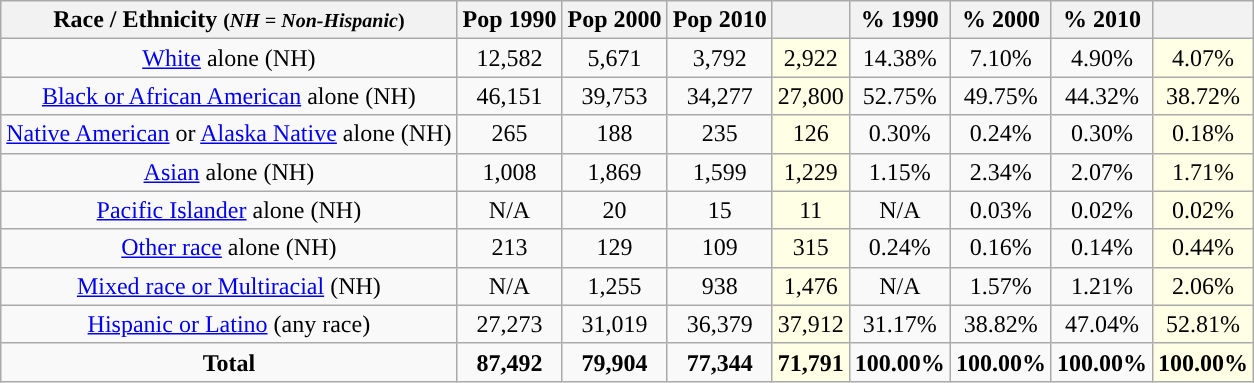<table class="wikitable" style="text-align:center;">
<tr>
<th>Race / Ethnicity <small>(<em>NH = Non-Hispanic</em>)</small></th>
<th>Pop 1990</th>
<th>Pop 2000</th>
<th>Pop 2010</th>
<th></th>
<th>% 1990</th>
<th>% 2000</th>
<th>% 2010</th>
<th></th>
</tr>
<tr>
<td><a href='#'>White</a> alone (NH)</td>
<td>12,582</td>
<td>5,671</td>
<td>3,792</td>
<td style='background: #ffffe6;'>2,922</td>
<td>14.38%</td>
<td>7.10%</td>
<td>4.90%</td>
<td style='background: #ffffe6;'>4.07%</td>
</tr>
<tr>
<td><a href='#'>Black or African American</a> alone (NH)</td>
<td>46,151</td>
<td>39,753</td>
<td>34,277</td>
<td style='background: #ffffe6;'>27,800</td>
<td>52.75%</td>
<td>49.75%</td>
<td>44.32%</td>
<td style='background: #ffffe6;'>38.72%</td>
</tr>
<tr>
<td><a href='#'>Native American</a> or <a href='#'>Alaska Native</a> alone (NH)</td>
<td>265</td>
<td>188</td>
<td>235</td>
<td style='background: #ffffe6;'>126</td>
<td>0.30%</td>
<td>0.24%</td>
<td>0.30%</td>
<td style='background: #ffffe6;'>0.18%</td>
</tr>
<tr>
<td><a href='#'>Asian</a> alone (NH)</td>
<td>1,008</td>
<td>1,869</td>
<td>1,599</td>
<td style='background: #ffffe6;'>1,229</td>
<td>1.15%</td>
<td>2.34%</td>
<td>2.07%</td>
<td style='background: #ffffe6;'>1.71%</td>
</tr>
<tr>
<td><a href='#'>Pacific Islander</a> alone (NH)</td>
<td>N/A</td>
<td>20</td>
<td>15</td>
<td style='background: #ffffe6;'>11</td>
<td>N/A</td>
<td>0.03%</td>
<td>0.02%</td>
<td style='background: #ffffe6;'>0.02%</td>
</tr>
<tr>
<td><a href='#'>Other race</a> alone (NH)</td>
<td>213</td>
<td>129</td>
<td>109</td>
<td style='background: #ffffe6;'>315</td>
<td>0.24%</td>
<td>0.16%</td>
<td>0.14%</td>
<td style='background: #ffffe6;'>0.44%</td>
</tr>
<tr>
<td><a href='#'>Mixed race or Multiracial</a> (NH)</td>
<td>N/A</td>
<td>1,255</td>
<td>938</td>
<td style='background: #ffffe6;'>1,476</td>
<td>N/A</td>
<td>1.57%</td>
<td>1.21%</td>
<td style='background: #ffffe6;'>2.06%</td>
</tr>
<tr>
<td><a href='#'>Hispanic or Latino</a> (any race)</td>
<td>27,273</td>
<td>31,019</td>
<td>36,379</td>
<td style='background: #ffffe6;'>37,912</td>
<td>31.17%</td>
<td>38.82%</td>
<td>47.04%</td>
<td style='background: #ffffe6;'>52.81%</td>
</tr>
<tr>
<td><strong>Total</strong></td>
<td><strong>87,492</strong></td>
<td><strong>79,904</strong></td>
<td><strong>77,344</strong></td>
<td style='background: #ffffe6;'><strong>71,791</strong></td>
<td><strong>100.00%</strong></td>
<td><strong>100.00%</strong></td>
<td><strong>100.00%</strong></td>
<td style='background: #ffffe6;'><strong>100.00%</strong></td>
</tr>
</table>
